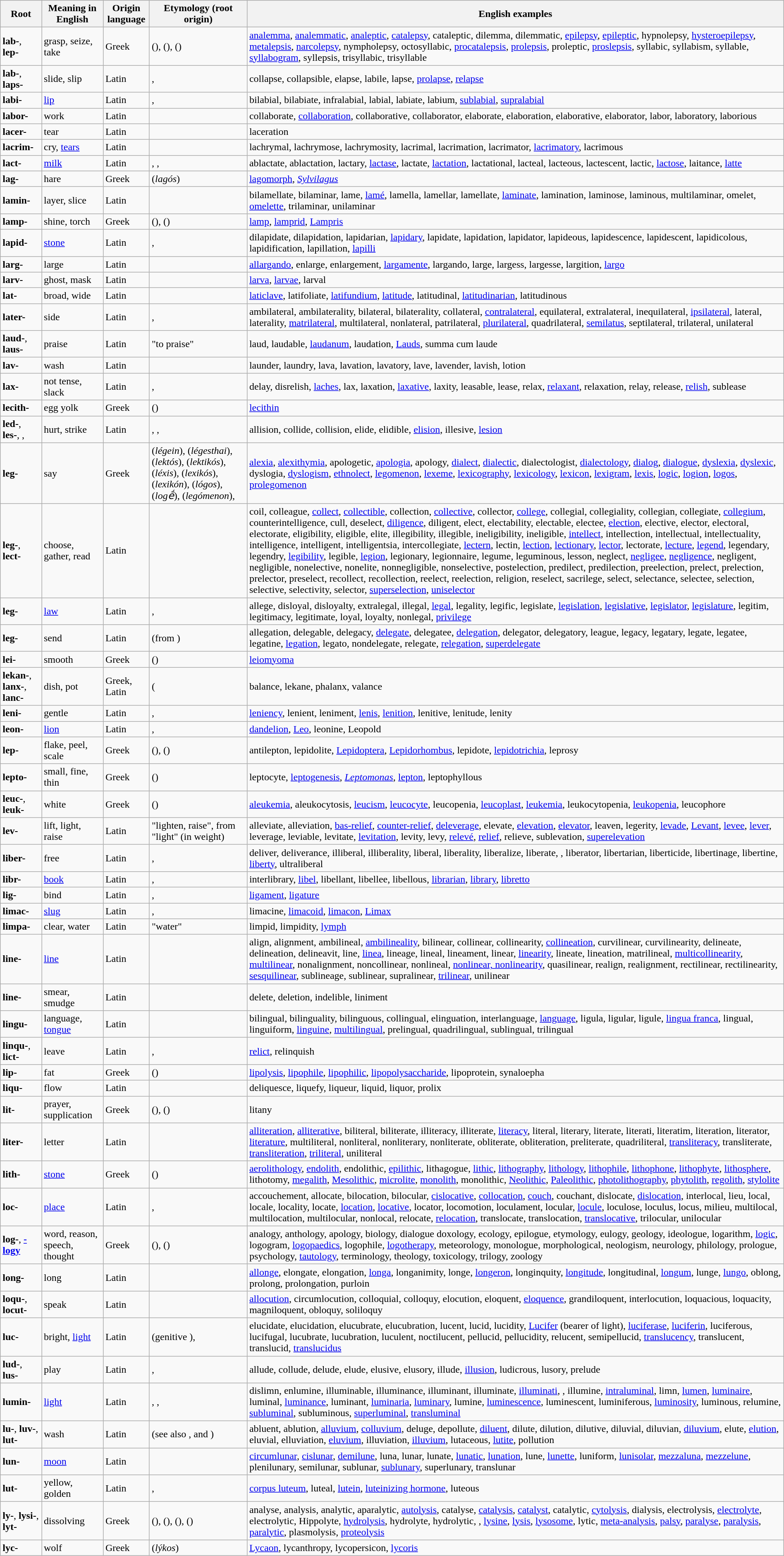<table class="wikitable sortable" style="width:100%;" >
<tr>
<th>Root</th>
<th>Meaning in English</th>
<th>Origin language</th>
<th>Etymology (root origin)</th>
<th>English examples</th>
</tr>
<tr id="lab-">
<td><strong>lab-</strong>, <strong>lep-</strong></td>
<td>grasp, seize, take</td>
<td>Greek</td>
<td> (),  (),  ()</td>
<td><a href='#'>analemma</a>, <a href='#'>analemmatic</a>, <a href='#'>analeptic</a>, <a href='#'>catalepsy</a>, cataleptic, dilemma, dilemmatic, <a href='#'>epilepsy</a>, <a href='#'>epileptic</a>, hypnolepsy, <a href='#'>hysteroepilepsy</a>, <a href='#'>metalepsis</a>, <a href='#'>narcolepsy</a>, nympholepsy, octosyllabic, <a href='#'>procatalepsis</a>, <a href='#'>prolepsis</a>, proleptic, <a href='#'>proslepsis</a>, syllabic, syllabism, syllable, <a href='#'>syllabogram</a>, syllepsis, trisyllabic, trisyllable</td>
</tr>
<tr>
<td><strong>lab-</strong>, <strong>laps-</strong></td>
<td>slide, slip</td>
<td>Latin</td>
<td>, <em></em></td>
<td>collapse, collapsible, elapse, labile, lapse, <a href='#'>prolapse</a>, <a href='#'>relapse</a></td>
</tr>
<tr>
<td><strong>labi-</strong></td>
<td><a href='#'>lip</a></td>
<td>Latin</td>
<td>, <em></em></td>
<td>bilabial, bilabiate, infralabial, labial, labiate, labium, <a href='#'>sublabial</a>, <a href='#'>supralabial</a></td>
</tr>
<tr>
<td><strong>labor-</strong></td>
<td>work</td>
<td>Latin</td>
<td></td>
<td>collaborate, <a href='#'>collaboration</a>, collaborative, collaborator, elaborate, elaboration, elaborative, elaborator, labor, laboratory, laborious</td>
</tr>
<tr>
<td><strong>lacer-</strong></td>
<td>tear</td>
<td>Latin</td>
<td></td>
<td>laceration</td>
</tr>
<tr>
<td><strong>lacrim-</strong></td>
<td>cry, <a href='#'>tears</a></td>
<td>Latin</td>
<td></td>
<td>lachrymal, lachrymose, lachrymosity, lacrimal, lacrimation, lacrimator, <a href='#'>lacrimatory</a>, lacrimous</td>
</tr>
<tr>
<td><strong>lact-</strong></td>
<td><a href='#'>milk</a></td>
<td>Latin</td>
<td>, <em></em>, <em></em></td>
<td>ablactate, ablactation, lactary, <a href='#'>lactase</a>, lactate, <a href='#'>lactation</a>, lactational, lacteal, lacteous, lactescent, lactic, <a href='#'>lactose</a>, laitance, <a href='#'>latte</a></td>
</tr>
<tr>
<td><strong>lag-</strong></td>
<td>hare</td>
<td>Greek</td>
<td> (<em>lagós</em>)</td>
<td><a href='#'>lagomorph</a>, <em><a href='#'>Sylvilagus</a></em></td>
</tr>
<tr>
<td><strong>lamin-</strong></td>
<td>layer, slice</td>
<td>Latin</td>
<td></td>
<td>bilamellate, bilaminar, lame, <a href='#'>lamé</a>, lamella, lamellar, lamellate, <a href='#'>laminate</a>, lamination, laminose, laminous, multilaminar, omelet, <a href='#'>omelette</a>, trilaminar, unilaminar</td>
</tr>
<tr>
<td><strong>lamp-</strong></td>
<td>shine, torch</td>
<td>Greek</td>
<td> (),  ()</td>
<td><a href='#'>lamp</a>, <a href='#'>lamprid</a>, <a href='#'>Lampris</a></td>
</tr>
<tr>
<td><strong>lapid-</strong></td>
<td><a href='#'>stone</a></td>
<td>Latin</td>
<td>, <em></em></td>
<td>dilapidate, dilapidation, lapidarian, <a href='#'>lapidary</a>, lapidate, lapidation, lapidator, lapideous, lapidescence, lapidescent, lapidicolous, lapidification, lapillation, <a href='#'>lapilli</a></td>
</tr>
<tr>
<td><strong>larg-</strong></td>
<td>large</td>
<td>Latin</td>
<td></td>
<td><a href='#'>allargando</a>, enlarge, enlargement, <a href='#'>largamente</a>, largando, large, largess, largesse, largition, <a href='#'>largo</a></td>
</tr>
<tr>
<td><strong>larv-</strong></td>
<td>ghost, mask</td>
<td>Latin</td>
<td></td>
<td><a href='#'>larva</a>, <a href='#'>larvae</a>, larval</td>
</tr>
<tr>
<td><strong>lat-</strong></td>
<td>broad, wide</td>
<td>Latin</td>
<td></td>
<td><a href='#'>laticlave</a>, latifoliate, <a href='#'>latifundium</a>, <a href='#'>latitude</a>, latitudinal, <a href='#'>latitudinarian</a>, latitudinous</td>
</tr>
<tr>
<td><strong>later-</strong></td>
<td>side</td>
<td>Latin</td>
<td><em></em>, </td>
<td>ambilateral, ambilaterality, bilateral, bilaterality, collateral, <a href='#'>contralateral</a>, equilateral, extralateral, inequilateral, <a href='#'>ipsilateral</a>, lateral, laterality, <a href='#'>matrilateral</a>, multilateral, nonlateral, patrilateral, <a href='#'>plurilateral</a>, quadrilateral, <a href='#'>semilatus</a>, septilateral, trilateral, unilateral</td>
</tr>
<tr>
<td><strong>laud-</strong>, <strong>laus-</strong></td>
<td>praise</td>
<td>Latin</td>
<td> "to praise"</td>
<td>laud, laudable, <a href='#'>laudanum</a>, laudation, <a href='#'>Lauds</a>, summa cum laude</td>
</tr>
<tr>
<td><strong>lav-</strong></td>
<td>wash</td>
<td>Latin</td>
<td></td>
<td>launder, laundry, lava, lavation, lavatory, lave, lavender, lavish, lotion</td>
</tr>
<tr>
<td><strong>lax-</strong></td>
<td>not tense, slack</td>
<td>Latin</td>
<td>, <em></em></td>
<td>delay, disrelish, <a href='#'>laches</a>, lax, laxation, <a href='#'>laxative</a>, laxity, leasable, lease, relax, <a href='#'>relaxant</a>, relaxation, relay, release, <a href='#'>relish</a>, sublease</td>
</tr>
<tr>
<td><strong>lecith-</strong></td>
<td>egg yolk</td>
<td>Greek</td>
<td> ()</td>
<td><a href='#'>lecithin</a></td>
</tr>
<tr>
<td><strong>led-</strong>, <strong>les-</strong>, , </td>
<td>hurt, strike</td>
<td>Latin</td>
<td>, , </td>
<td>allision, collide, collision, elide, elidible, <a href='#'>elision</a>, illesive, <a href='#'>lesion</a></td>
</tr>
<tr>
<td><strong>leg-</strong></td>
<td>say</td>
<td>Greek</td>
<td> (<em>légein</em>),  (<em>légesthai</em>),  (<em>lektós</em>),  (<em>lektikós</em>),  (<em>léxis</em>),  (<em>lexikós</em>),  (<em>lexikón</em>),  (<em>lógos</em>), (<em>logḗ</em>),  (<em>legómenon</em>), </td>
<td><a href='#'>alexia</a>, <a href='#'>alexithymia</a>, apologetic, <a href='#'>apologia</a>, apology, <a href='#'>dialect</a>, <a href='#'>dialectic</a>, dialectologist, <a href='#'>dialectology</a>, <a href='#'>dialog</a>, <a href='#'>dialogue</a>, <a href='#'>dyslexia</a>, <a href='#'>dyslexic</a>, dyslogia, <a href='#'>dyslogism</a>, <a href='#'>ethnolect</a>, <a href='#'>legomenon</a>, <a href='#'>lexeme</a>, <a href='#'>lexicography</a>, <a href='#'>lexicology</a>, <a href='#'>lexicon</a>, <a href='#'>lexigram</a>, <a href='#'>lexis</a>, <a href='#'>logic</a>, <a href='#'>logion</a>, <a href='#'>logos</a>, <a href='#'>prolegomenon</a></td>
</tr>
<tr>
<td><strong>leg-</strong>, <strong>lect-</strong></td>
<td>choose, gather, read</td>
<td>Latin</td>
<td></td>
<td>coil, colleague, <a href='#'>collect</a>, <a href='#'>collectible</a>, collection, <a href='#'>collective</a>, collector, <a href='#'>college</a>, collegial, collegiality, collegian, collegiate, <a href='#'>collegium</a>, counterintelligence, cull, deselect, <a href='#'>diligence</a>, diligent, elect, electability, electable, electee, <a href='#'>election</a>, elective, elector, electoral, electorate, eligibility, eligible, elite, illegibility, illegible, ineligibility, ineligible, <a href='#'>intellect</a>, intellection, intellectual, intellectuality, intelligence, intelligent, intelligentsia, intercollegiate, <a href='#'>lectern</a>, lectin, <a href='#'>lection</a>, <a href='#'>lectionary</a>, <a href='#'>lector</a>, lectorate, <a href='#'>lecture</a>, <a href='#'>legend</a>, legendary, legendry, <a href='#'>legibility</a>, legible, <a href='#'>legion</a>, legionary, legionnaire, legume, leguminous, lesson, neglect, <a href='#'>negligee</a>, <a href='#'>negligence</a>, negligent, negligible, nonelective, nonelite, nonnegligible, nonselective, postelection, predilect, predilection, preelection, prelect, prelection, prelector, preselect, recollect, recollection, reelect, reelection, religion, reselect, sacrilege, select, selectance, selectee, selection, selective, selectivity, selector, <a href='#'>superselection</a>, <a href='#'>uniselector</a></td>
</tr>
<tr>
<td><strong>leg-</strong></td>
<td><a href='#'>law</a></td>
<td>Latin</td>
<td>, </td>
<td>allege, disloyal, disloyalty, extralegal, illegal, <a href='#'>legal</a>, legality, legific, legislate, <a href='#'>legislation</a>, <a href='#'>legislative</a>, <a href='#'>legislator</a>, <a href='#'>legislature</a>, legitim, legitimacy, legitimate, loyal, loyalty, nonlegal, <a href='#'>privilege</a></td>
</tr>
<tr>
<td><strong>leg-</strong></td>
<td>send</td>
<td>Latin</td>
<td> (from <em></em>)</td>
<td>allegation, delegable, delegacy, <a href='#'>delegate</a>, delegatee, <a href='#'>delegation</a>, delegator, delegatory, league, legacy, legatary, legate, legatee, legatine, <a href='#'>legation</a>, legato, nondelegate, relegate, <a href='#'>relegation</a>, <a href='#'>superdelegate</a></td>
</tr>
<tr>
<td><strong>lei-</strong></td>
<td>smooth</td>
<td>Greek</td>
<td> ()</td>
<td><a href='#'>leiomyoma</a></td>
</tr>
<tr>
<td><strong>lekan-</strong>, <strong>lanx-</strong>, <strong>lanc-</strong></td>
<td>dish, pot</td>
<td>Greek, Latin</td>
<td> ( </td>
<td>balance, lekane, phalanx, valance</td>
</tr>
<tr>
<td><strong>leni-</strong></td>
<td>gentle</td>
<td>Latin</td>
<td>, <em></em></td>
<td><a href='#'>leniency</a>, lenient, leniment, <a href='#'>lenis</a>, <a href='#'>lenition</a>, lenitive, lenitude, lenity</td>
</tr>
<tr>
<td><strong>leon-</strong></td>
<td><a href='#'>lion</a></td>
<td>Latin</td>
<td>, <em></em></td>
<td><a href='#'>dandelion</a>, <a href='#'>Leo</a>, leonine, Leopold</td>
</tr>
<tr id="lep-">
<td><strong>lep-</strong></td>
<td>flake, peel, scale</td>
<td>Greek</td>
<td> (),  ()</td>
<td>antilepton, lepidolite, <a href='#'>Lepidoptera</a>, <a href='#'>Lepidorhombus</a>, lepidote, <a href='#'>lepidotrichia</a>, leprosy</td>
</tr>
<tr>
<td><strong>lepto-</strong></td>
<td>small, fine, thin</td>
<td>Greek</td>
<td> ()</td>
<td>leptocyte, <a href='#'>leptogenesis</a>, <em><a href='#'>Leptomonas</a></em>, <a href='#'>lepton</a>, leptophyllous</td>
</tr>
<tr>
<td><strong>leuc-</strong>, <strong>leuk-</strong></td>
<td>white</td>
<td>Greek</td>
<td> ()</td>
<td><a href='#'>aleukemia</a>, aleukocytosis, <a href='#'>leucism</a>, <a href='#'>leucocyte</a>, leucopenia, <a href='#'>leucoplast</a>, <a href='#'>leukemia</a>, leukocytopenia, <a href='#'>leukopenia</a>,  leucophore</td>
</tr>
<tr>
<td><strong>lev-</strong></td>
<td>lift, light, raise</td>
<td>Latin</td>
<td> "lighten, raise", from  "light" (in weight)</td>
<td>alleviate, alleviation, <a href='#'>bas-relief</a>, <a href='#'>counter-relief</a>, <a href='#'>deleverage</a>, elevate, <a href='#'>elevation</a>, <a href='#'>elevator</a>, leaven, legerity, <a href='#'>levade</a>, <a href='#'>Levant</a>, <a href='#'>levee</a>, <a href='#'>lever</a>, leverage, leviable, levitate, <a href='#'>levitation</a>, levity, levy, <a href='#'>relevé</a>, <a href='#'>relief</a>, relieve, sublevation, <a href='#'>superelevation</a></td>
</tr>
<tr>
<td><strong>liber-</strong></td>
<td>free</td>
<td>Latin</td>
<td>, <em></em></td>
<td>deliver, deliverance, illiberal, illiberality, liberal, liberality, liberalize, liberate, , liberator, libertarian, liberticide, libertinage, libertine, <a href='#'>liberty</a>, ultraliberal</td>
</tr>
<tr>
<td><strong>libr-</strong></td>
<td><a href='#'>book</a></td>
<td>Latin</td>
<td>, <em></em></td>
<td>interlibrary, <a href='#'>libel</a>, libellant, libellee, libellous, <a href='#'>librarian</a>, <a href='#'>library</a>, <a href='#'>libretto</a></td>
</tr>
<tr>
<td><strong>lig-</strong></td>
<td>bind</td>
<td>Latin</td>
<td>, <em></em></td>
<td><a href='#'>ligament</a>, <a href='#'>ligature</a></td>
</tr>
<tr>
<td><strong>limac-</strong></td>
<td><a href='#'>slug</a></td>
<td>Latin</td>
<td>, <em></em></td>
<td>limacine, <a href='#'>limacoid</a>, <a href='#'>limacon</a>, <a href='#'>Limax</a></td>
</tr>
<tr>
<td><strong>limpa-</strong></td>
<td>clear, water</td>
<td>Latin</td>
<td> "water"</td>
<td>limpid, limpidity, <a href='#'>lymph</a></td>
</tr>
<tr>
<td><strong>line-</strong></td>
<td><a href='#'>line</a></td>
<td>Latin</td>
<td></td>
<td>align, alignment, ambilineal, <a href='#'>ambilineality</a>, bilinear, collinear, collinearity, <a href='#'>collineation</a>, curvilinear, curvilinearity, delineate, delineation, delineavit, line, <a href='#'>linea</a>, lineage, lineal, lineament, linear, <a href='#'>linearity</a>, lineate, lineation, matrilineal, <a href='#'>multicollinearity</a>, <a href='#'>multilinear</a>, nonalignment, noncollinear, nonlineal, <a href='#'>nonlinear, nonlinearity</a>, quasilinear, realign, realignment, rectilinear, rectilinearity, <a href='#'>sesquilinear</a>, sublineage, sublinear, supralinear, <a href='#'>trilinear</a>, unilinear</td>
</tr>
<tr>
<td><strong>line-</strong></td>
<td>smear, smudge</td>
<td>Latin</td>
<td></td>
<td>delete, deletion, indelible, liniment</td>
</tr>
<tr>
<td><strong>lingu-</strong></td>
<td>language, <a href='#'>tongue</a></td>
<td>Latin</td>
<td></td>
<td>bilingual, bilinguality, bilinguous, collingual, elinguation, interlanguage, <a href='#'>language</a>, ligula, ligular, ligule, <a href='#'>lingua franca</a>, lingual, linguiform, <a href='#'>linguine</a>, <a href='#'>multilingual</a>, prelingual, quadrilingual, sublingual, trilingual</td>
</tr>
<tr>
<td><strong>linqu-</strong>, <strong>lict-</strong></td>
<td>leave</td>
<td>Latin</td>
<td>, <em></em></td>
<td><a href='#'>relict</a>, relinquish</td>
</tr>
<tr>
<td><strong>lip-</strong></td>
<td>fat</td>
<td>Greek</td>
<td> ()</td>
<td><a href='#'>lipolysis</a>, <a href='#'>lipophile</a>, <a href='#'>lipophilic</a>, <a href='#'>lipopolysaccharide</a>, lipoprotein, synaloepha</td>
</tr>
<tr>
<td><strong>liqu-</strong></td>
<td>flow</td>
<td>Latin</td>
<td></td>
<td>deliquesce, liquefy, liqueur, liquid, liquor, prolix</td>
</tr>
<tr>
<td><strong>lit-</strong></td>
<td>prayer, supplication</td>
<td>Greek</td>
<td> (),  ()</td>
<td>litany</td>
</tr>
<tr>
<td><strong>liter-</strong></td>
<td>letter</td>
<td>Latin</td>
<td></td>
<td><a href='#'>alliteration</a>, <a href='#'>alliterative</a>, biliteral, biliterate, illiteracy, illiterate, <a href='#'>literacy</a>, literal, literary, literate, literati, literatim, literation, literator, <a href='#'>literature</a>, multiliteral, nonliteral, nonliterary, nonliterate, obliterate, obliteration, preliterate, quadriliteral, <a href='#'>transliteracy</a>, transliterate, <a href='#'>transliteration</a>, <a href='#'>triliteral</a>, uniliteral</td>
</tr>
<tr>
<td><strong>lith-</strong></td>
<td><a href='#'>stone</a></td>
<td>Greek</td>
<td> ()</td>
<td><a href='#'>aerolithology</a>, <a href='#'>endolith</a>, endolithic, <a href='#'>epilithic</a>, lithagogue, <a href='#'>lithic</a>, <a href='#'>lithography</a>, <a href='#'>lithology</a>, <a href='#'>lithophile</a>, <a href='#'>lithophone</a>, <a href='#'>lithophyte</a>, <a href='#'>lithosphere</a>, lithotomy, <a href='#'>megalith</a>, <a href='#'>Mesolithic</a>, <a href='#'>microlite</a>, <a href='#'>monolith</a>, monolithic, <a href='#'>Neolithic</a>, <a href='#'>Paleolithic</a>, <a href='#'>photolithography</a>, <a href='#'>phytolith</a>, <a href='#'>regolith</a>, <a href='#'>stylolite</a></td>
</tr>
<tr>
<td><strong>loc-</strong></td>
<td><a href='#'>place</a></td>
<td>Latin</td>
<td>, </td>
<td>accouchement, allocate, bilocation, bilocular, <a href='#'>cislocative</a>, <a href='#'>collocation</a>, <a href='#'>couch</a>, couchant, dislocate, <a href='#'>dislocation</a>, interlocal, lieu, local, locale, locality, locate, <a href='#'>location</a>, <a href='#'>locative</a>, locator, locomotion, loculament, locular, <a href='#'>locule</a>, loculose, loculus, locus, milieu, multilocal, multilocation, multilocular, nonlocal, relocate, <a href='#'>relocation</a>, translocate, translocation, <a href='#'>translocative</a>, trilocular, unilocular</td>
</tr>
<tr>
<td><strong>log-</strong>, <strong><a href='#'>-logy</a></strong></td>
<td>word, reason, speech, thought</td>
<td>Greek</td>
<td> (),  ()</td>
<td>analogy, anthology, apology, biology, dialogue doxology, ecology, epilogue, etymology, eulogy, geology, ideologue, logarithm, <a href='#'>logic</a>, logogram, <a href='#'>logopaedics</a>, logophile, <a href='#'>logotherapy</a>, meteorology, monologue, morphological, neologism, neurology, philology, prologue, psychology, <a href='#'>tautology</a>, terminology, theology, toxicology, trilogy, zoology</td>
</tr>
<tr>
<td><strong>long-</strong></td>
<td>long</td>
<td>Latin</td>
<td></td>
<td><a href='#'>allonge</a>, elongate, elongation, <a href='#'>longa</a>, longanimity, longe, <a href='#'>longeron</a>, longinquity, <a href='#'>longitude</a>, longitudinal, <a href='#'>longum</a>, lunge, <a href='#'>lungo</a>, oblong, prolong, prolongation, purloin</td>
</tr>
<tr>
<td><strong>loqu-</strong>, <strong>locut-</strong></td>
<td>speak</td>
<td>Latin</td>
<td></td>
<td><a href='#'>allocution</a>, circumlocution, colloquial, colloquy, elocution, eloquent, <a href='#'>eloquence</a>, grandiloquent, interlocution, loquacious, loquacity, magniloquent, obloquy, soliloquy</td>
</tr>
<tr>
<td><strong>luc-</strong></td>
<td>bright, <a href='#'>light</a></td>
<td>Latin</td>
<td> (genitive ), </td>
<td>elucidate, elucidation, elucubrate, elucubration, lucent, lucid, lucidity, <a href='#'>Lucifer</a> (bearer of light), <a href='#'>luciferase</a>, <a href='#'>luciferin</a>, luciferous, lucifugal, lucubrate, lucubration, luculent, noctilucent, pellucid, pellucidity, relucent, semipellucid, <a href='#'>translucency</a>, translucent, translucid, <a href='#'>translucidus</a></td>
</tr>
<tr>
<td><strong>lud-</strong>, <strong>lus-</strong></td>
<td>play</td>
<td>Latin</td>
<td>, <em></em></td>
<td>allude, collude, delude, elude, elusive, elusory, illude, <a href='#'>illusion</a>, ludicrous, lusory, prelude</td>
</tr>
<tr>
<td><strong>lumin-</strong></td>
<td><a href='#'>light</a></td>
<td>Latin</td>
<td>, , </td>
<td>dislimn, enlumine, illuminable, illuminance, illuminant, illuminate, <a href='#'>illuminati</a>, , illumine, <a href='#'>intraluminal</a>, limn, <a href='#'>lumen</a>, <a href='#'>luminaire</a>, luminal, <a href='#'>luminance</a>, luminant, <a href='#'>luminaria</a>, <a href='#'>luminary</a>, lumine, <a href='#'>luminescence</a>, luminescent, luminiferous, <a href='#'>luminosity</a>, luminous, relumine, <a href='#'>subluminal</a>, subluminous, <a href='#'>superluminal</a>, <a href='#'>transluminal</a></td>
</tr>
<tr>
<td><strong>lu-</strong>, <strong>luv-</strong>, <strong>lut-</strong></td>
<td>wash</td>
<td>Latin</td>
<td> (see also ,  and )</td>
<td>abluent, ablution, <a href='#'>alluvium</a>, <a href='#'>colluvium</a>, deluge, depollute, <a href='#'>diluent</a>, dilute, dilution, dilutive, diluvial, diluvian, <a href='#'>diluvium</a>, elute, <a href='#'>elution</a>, eluvial, elluviation, <a href='#'>eluvium</a>, illuviation, <a href='#'>illuvium</a>, lutaceous, <a href='#'>lutite</a>, pollution</td>
</tr>
<tr>
<td><strong>lun-</strong></td>
<td><a href='#'>moon</a></td>
<td>Latin</td>
<td></td>
<td><a href='#'>circumlunar</a>, <a href='#'>cislunar</a>, <a href='#'>demilune</a>, luna, lunar, lunate, <a href='#'>lunatic</a>, <a href='#'>lunation</a>, lune, <a href='#'>lunette</a>, luniform, <a href='#'>lunisolar</a>, <a href='#'>mezzaluna</a>, <a href='#'>mezzelune</a>, plenilunary, semilunar, sublunar, <a href='#'>sublunary</a>, superlunary, translunar</td>
</tr>
<tr>
<td><strong>lut-</strong></td>
<td>yellow, golden</td>
<td>Latin</td>
<td>, </td>
<td><a href='#'>corpus luteum</a>, luteal, <a href='#'>lutein</a>, <a href='#'>luteinizing hormone</a>, luteous</td>
</tr>
<tr>
<td><strong>ly-</strong>, <strong>lysi-</strong>, <strong>lyt-</strong></td>
<td>dissolving</td>
<td>Greek</td>
<td> (),  (),  (),  ()</td>
<td>analyse, analysis, analytic, aparalytic, <a href='#'>autolysis</a>, catalyse, <a href='#'>catalysis</a>, <a href='#'>catalyst</a>, catalytic, <a href='#'>cytolysis</a>, dialysis, electrolysis, <a href='#'>electrolyte</a>, electrolytic, Hippolyte, <a href='#'>hydrolysis</a>, hydrolyte, hydrolytic, , <a href='#'>lysine</a>, <a href='#'>lysis</a>, <a href='#'>lysosome</a>, lytic, <a href='#'>meta-analysis</a>, <a href='#'>palsy</a>, <a href='#'>paralyse</a>, <a href='#'>paralysis</a>, <a href='#'>paralytic</a>, plasmolysis, <a href='#'>proteolysis</a></td>
</tr>
<tr>
<td><strong>lyc-</strong></td>
<td>wolf</td>
<td>Greek</td>
<td> (<em>lýkos</em>)</td>
<td><a href='#'>Lycaon</a>, lycanthropy, lycopersicon, <a href='#'>lycoris</a></td>
</tr>
</table>
